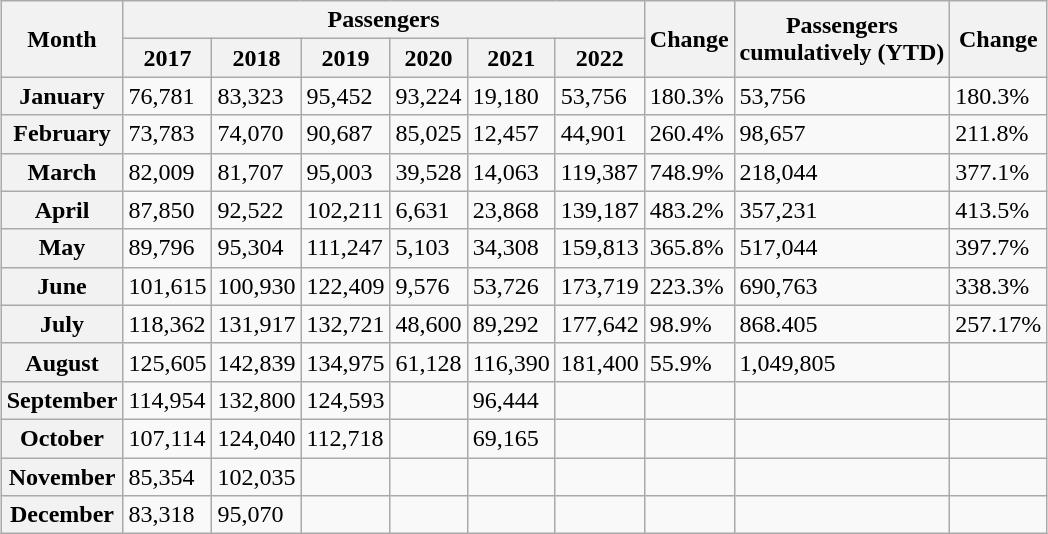<table class="wikitable sortable" style="margin:1em auto;">
<tr>
<th rowspan="2">Month</th>
<th colspan="6">Passengers</th>
<th rowspan="2">Change</th>
<th rowspan="2">Passengers<br>cumulatively (YTD)</th>
<th rowspan="2">Change</th>
</tr>
<tr>
<th>2017</th>
<th>2018</th>
<th>2019</th>
<th>2020</th>
<th>2021</th>
<th>2022</th>
</tr>
<tr>
<th>January</th>
<td>76,781</td>
<td>83,323</td>
<td>95,452</td>
<td>93,224</td>
<td>19,180</td>
<td>53,756</td>
<td> 180.3%</td>
<td>53,756</td>
<td> 180.3%</td>
</tr>
<tr>
<th>February</th>
<td>73,783</td>
<td>74,070</td>
<td>90,687</td>
<td>85,025</td>
<td>12,457</td>
<td>44,901</td>
<td> 260.4%</td>
<td>98,657</td>
<td> 211.8%</td>
</tr>
<tr>
<th>March</th>
<td>82,009</td>
<td>81,707</td>
<td>95,003</td>
<td>39,528</td>
<td>14,063</td>
<td>119,387</td>
<td> 748.9%</td>
<td>218,044</td>
<td> 377.1%</td>
</tr>
<tr>
<th>April</th>
<td>87,850</td>
<td>92,522</td>
<td>102,211</td>
<td>6,631</td>
<td>23,868</td>
<td>139,187</td>
<td> 483.2%</td>
<td>357,231</td>
<td> 413.5%</td>
</tr>
<tr>
<th>May</th>
<td>89,796</td>
<td>95,304</td>
<td>111,247</td>
<td>5,103</td>
<td>34,308</td>
<td>159,813</td>
<td> 365.8%</td>
<td>517,044</td>
<td> 397.7%</td>
</tr>
<tr>
<th>June</th>
<td>101,615</td>
<td>100,930</td>
<td>122,409</td>
<td>9,576</td>
<td>53,726</td>
<td>173,719</td>
<td> 223.3%</td>
<td>690,763</td>
<td> 338.3%</td>
</tr>
<tr>
<th>July</th>
<td>118,362</td>
<td>131,917</td>
<td>132,721</td>
<td>48,600</td>
<td>89,292</td>
<td>177,642</td>
<td> 98.9%</td>
<td>868.405</td>
<td> 257.17%</td>
</tr>
<tr>
<th>August</th>
<td>125,605</td>
<td>142,839</td>
<td>134,975</td>
<td>61,128</td>
<td>116,390</td>
<td>181,400</td>
<td> 55.9%</td>
<td>1,049,805</td>
<td></td>
</tr>
<tr>
<th>September</th>
<td>114,954</td>
<td>132,800</td>
<td>124,593</td>
<td></td>
<td>96,444</td>
<td></td>
<td></td>
<td></td>
<td></td>
</tr>
<tr>
<th>October</th>
<td>107,114</td>
<td>124,040</td>
<td>112,718</td>
<td></td>
<td>69,165</td>
<td></td>
<td></td>
<td></td>
<td></td>
</tr>
<tr>
<th>November</th>
<td>85,354</td>
<td>102,035</td>
<td></td>
<td></td>
<td></td>
<td></td>
<td></td>
<td></td>
<td></td>
</tr>
<tr>
<th>December</th>
<td>83,318</td>
<td>95,070</td>
<td></td>
<td></td>
<td></td>
<td></td>
<td></td>
<td></td>
<td></td>
</tr>
</table>
